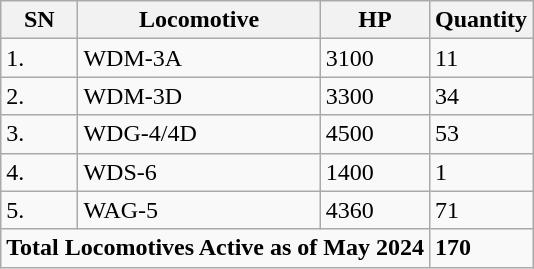<table class="wikitable sortable">
<tr>
<th>SN</th>
<th>Locomotive</th>
<th>HP</th>
<th>Quantity</th>
</tr>
<tr>
<td>1.</td>
<td>WDM-3A</td>
<td>3100</td>
<td>11</td>
</tr>
<tr>
<td>2.</td>
<td>WDM-3D</td>
<td>3300</td>
<td>34</td>
</tr>
<tr>
<td>3.</td>
<td>WDG-4/4D</td>
<td>4500</td>
<td>53</td>
</tr>
<tr>
<td>4.</td>
<td>WDS-6</td>
<td>1400</td>
<td>1</td>
</tr>
<tr>
<td>5.</td>
<td>WAG-5</td>
<td>4360</td>
<td>71</td>
</tr>
<tr>
<td colspan="3"><strong>Total Locomotives Active as of May 2024</strong></td>
<td><strong>170</strong></td>
</tr>
</table>
